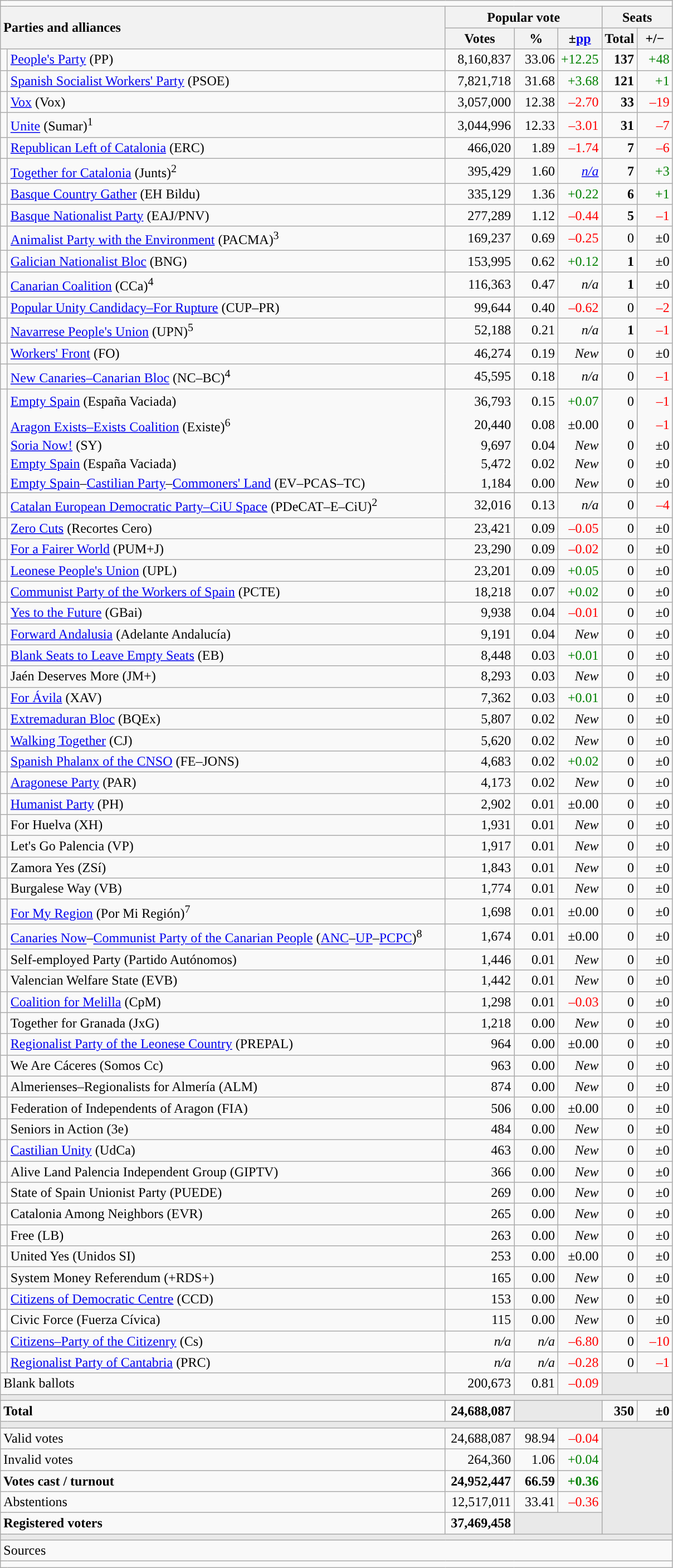<table class="wikitable" style="text-align:right;">
<tr>
<td colspan="7"></td>
</tr>
<tr>
<th style="text-align:left;" rowspan="2" colspan="2" width="525">Parties and alliances</th>
<th colspan="3">Popular vote</th>
<th colspan="2">Seats</th>
</tr>
<tr>
<th width="75">Votes</th>
<th width="45">%</th>
<th width="45">±<a href='#'>pp</a></th>
<th width="35">Total</th>
<th width="35">+/−</th>
</tr>
<tr>
<td width="1" style="color:inherit;background:"></td>
<td align="left"><a href='#'>People's Party</a> (PP)</td>
<td>8,160,837</td>
<td>33.06</td>
<td style="color:green;">+12.25</td>
<td><strong>137</strong></td>
<td style="color:green;">+48</td>
</tr>
<tr>
<td style="color:inherit;background:"></td>
<td align="left"><a href='#'>Spanish Socialist Workers' Party</a> (PSOE)</td>
<td>7,821,718</td>
<td>31.68</td>
<td style="color:green;">+3.68</td>
<td><strong>121</strong></td>
<td style="color:green;">+1</td>
</tr>
<tr>
<td style="color:inherit;background:"></td>
<td align="left"><a href='#'>Vox</a> (Vox)</td>
<td>3,057,000</td>
<td>12.38</td>
<td style="color:red;">–2.70</td>
<td><strong>33</strong></td>
<td style="color:red;">–19</td>
</tr>
<tr>
<td style="color:inherit;background:"></td>
<td align="left"><a href='#'>Unite</a> (Sumar)<sup>1</sup></td>
<td>3,044,996</td>
<td>12.33</td>
<td style="color:red;">–3.01</td>
<td><strong>31</strong></td>
<td style="color:red;">–7</td>
</tr>
<tr>
<td style="color:inherit;background:"></td>
<td align="left"><a href='#'>Republican Left of Catalonia</a> (ERC)</td>
<td>466,020</td>
<td>1.89</td>
<td style="color:red;">–1.74</td>
<td><strong>7</strong></td>
<td style="color:red;">–6</td>
</tr>
<tr>
<td style="color:inherit;background:"></td>
<td align="left"><a href='#'>Together for Catalonia</a> (Junts)<sup>2</sup></td>
<td>395,429</td>
<td>1.60</td>
<td><em><a href='#'>n/a</a></em></td>
<td><strong>7</strong></td>
<td style="color:green;">+3</td>
</tr>
<tr>
<td style="color:inherit;background:"></td>
<td align="left"><a href='#'>Basque Country Gather</a> (EH Bildu)</td>
<td>335,129</td>
<td>1.36</td>
<td style="color:green;">+0.22</td>
<td><strong>6</strong></td>
<td style="color:green;">+1</td>
</tr>
<tr>
<td style="color:inherit;background:"></td>
<td align="left"><a href='#'>Basque Nationalist Party</a> (EAJ/PNV)</td>
<td>277,289</td>
<td>1.12</td>
<td style="color:red;">–0.44</td>
<td><strong>5</strong></td>
<td style="color:red;">–1</td>
</tr>
<tr>
<td style="color:inherit;background:"></td>
<td align="left"><a href='#'>Animalist Party with the Environment</a> (PACMA)<sup>3</sup></td>
<td>169,237</td>
<td>0.69</td>
<td style="color:red;">–0.25</td>
<td>0</td>
<td>±0</td>
</tr>
<tr>
<td style="color:inherit;background:"></td>
<td align="left"><a href='#'>Galician Nationalist Bloc</a> (BNG)</td>
<td>153,995</td>
<td>0.62</td>
<td style="color:green;">+0.12</td>
<td><strong>1</strong></td>
<td>±0</td>
</tr>
<tr>
<td style="color:inherit;background:"></td>
<td align="left"><a href='#'>Canarian Coalition</a> (CCa)<sup>4</sup></td>
<td>116,363</td>
<td>0.47</td>
<td><em>n/a</em></td>
<td><strong>1</strong></td>
<td>±0</td>
</tr>
<tr>
<td style="color:inherit;background:"></td>
<td align="left"><a href='#'>Popular Unity Candidacy–For Rupture</a> (CUP–PR)</td>
<td>99,644</td>
<td>0.40</td>
<td style="color:red;">–0.62</td>
<td>0</td>
<td style="color:red;">–2</td>
</tr>
<tr>
<td style="color:inherit;background:"></td>
<td align="left"><a href='#'>Navarrese People's Union</a> (UPN)<sup>5</sup></td>
<td>52,188</td>
<td>0.21</td>
<td><em>n/a</em></td>
<td><strong>1</strong></td>
<td style="color:red;">–1</td>
</tr>
<tr>
<td style="color:inherit;background:"></td>
<td align="left"><a href='#'>Workers' Front</a> (FO)</td>
<td>46,274</td>
<td>0.19</td>
<td><em>New</em></td>
<td>0</td>
<td>±0</td>
</tr>
<tr>
<td style="color:inherit;background:"></td>
<td align="left"><a href='#'>New Canaries–Canarian Bloc</a> (NC–BC)<sup>4</sup></td>
<td>45,595</td>
<td>0.18</td>
<td><em>n/a</em></td>
<td>0</td>
<td style="color:red;">–1</td>
</tr>
<tr style="line-height:22px;">
<td rowspan="5" style="color:inherit;background:"></td>
<td align="left"><a href='#'>Empty Spain</a> (España Vaciada)</td>
<td>36,793</td>
<td>0.15</td>
<td style="color:green;">+0.07</td>
<td>0</td>
<td style="color:red;">–1</td>
</tr>
<tr style="border-bottom-style:hidden; border-top-style:hidden; line-height:16px;">
<td align="left"><span><a href='#'>Aragon Exists–Exists Coalition</a> (Existe)<sup>6</sup></span></td>
<td>20,440</td>
<td>0.08</td>
<td>±0.00</td>
<td>0</td>
<td style="color:red;">–1</td>
</tr>
<tr style="border-bottom-style:hidden; line-height:16px;">
<td align="left"><span><a href='#'>Soria Now!</a> (SY)</span></td>
<td>9,697</td>
<td>0.04</td>
<td><em>New</em></td>
<td>0</td>
<td>±0</td>
</tr>
<tr style="border-bottom-style:hidden; line-height:16px;">
<td align="left"><span><a href='#'>Empty Spain</a> (España Vaciada)</span></td>
<td>5,472</td>
<td>0.02</td>
<td><em>New</em></td>
<td>0</td>
<td>±0</td>
</tr>
<tr style="line-height:16px;">
<td align="left"><span><a href='#'>Empty Spain</a>–<a href='#'>Castilian Party</a>–<a href='#'>Commoners' Land</a> (EV–PCAS–TC)</span></td>
<td>1,184</td>
<td>0.00</td>
<td><em>New</em></td>
<td>0</td>
<td>±0</td>
</tr>
<tr>
<td style="color:inherit;background:"></td>
<td align="left"><a href='#'>Catalan European Democratic Party–CiU Space</a> (PDeCAT–E–CiU)<sup>2</sup></td>
<td>32,016</td>
<td>0.13</td>
<td><em>n/a</em></td>
<td>0</td>
<td style="color:red;">–4</td>
</tr>
<tr>
<td style="color:inherit;background:"></td>
<td align="left"><a href='#'>Zero Cuts</a> (Recortes Cero)</td>
<td>23,421</td>
<td>0.09</td>
<td style="color:red;">–0.05</td>
<td>0</td>
<td>±0</td>
</tr>
<tr>
<td style="color:inherit;background:"></td>
<td align="left"><a href='#'>For a Fairer World</a> (PUM+J)</td>
<td>23,290</td>
<td>0.09</td>
<td style="color:red;">–0.02</td>
<td>0</td>
<td>±0</td>
</tr>
<tr>
<td style="color:inherit;background:"></td>
<td align="left"><a href='#'>Leonese People's Union</a> (UPL)</td>
<td>23,201</td>
<td>0.09</td>
<td style="color:green;">+0.05</td>
<td>0</td>
<td>±0</td>
</tr>
<tr>
<td style="color:inherit;background:"></td>
<td align="left"><a href='#'>Communist Party of the Workers of Spain</a> (PCTE)</td>
<td>18,218</td>
<td>0.07</td>
<td style="color:green;">+0.02</td>
<td>0</td>
<td>±0</td>
</tr>
<tr>
<td style="color:inherit;background:"></td>
<td align="left"><a href='#'>Yes to the Future</a> (GBai)</td>
<td>9,938</td>
<td>0.04</td>
<td style="color:red;">–0.01</td>
<td>0</td>
<td>±0</td>
</tr>
<tr>
<td style="color:inherit;background:"></td>
<td align="left"><a href='#'>Forward Andalusia</a> (Adelante Andalucía)</td>
<td>9,191</td>
<td>0.04</td>
<td><em>New</em></td>
<td>0</td>
<td>±0</td>
</tr>
<tr>
<td style="color:inherit;background:"></td>
<td align="left"><a href='#'>Blank Seats to Leave Empty Seats</a> (EB)</td>
<td>8,448</td>
<td>0.03</td>
<td style="color:green;">+0.01</td>
<td>0</td>
<td>±0</td>
</tr>
<tr>
<td style="color:inherit;background:"></td>
<td align="left">Jaén Deserves More (JM+)</td>
<td>8,293</td>
<td>0.03</td>
<td><em>New</em></td>
<td>0</td>
<td>±0</td>
</tr>
<tr>
<td style="color:inherit;background:"></td>
<td align="left"><a href='#'>For Ávila</a> (XAV)</td>
<td>7,362</td>
<td>0.03</td>
<td style="color:green;">+0.01</td>
<td>0</td>
<td>±0</td>
</tr>
<tr>
<td style="color:inherit;background:"></td>
<td align="left"><a href='#'>Extremaduran Bloc</a> (BQEx)</td>
<td>5,807</td>
<td>0.02</td>
<td><em>New</em></td>
<td>0</td>
<td>±0</td>
</tr>
<tr>
<td style="color:inherit;background:"></td>
<td align="left"><a href='#'>Walking Together</a> (CJ)</td>
<td>5,620</td>
<td>0.02</td>
<td><em>New</em></td>
<td>0</td>
<td>±0</td>
</tr>
<tr>
<td style="color:inherit;background:"></td>
<td align="left"><a href='#'>Spanish Phalanx of the CNSO</a> (FE–JONS)</td>
<td>4,683</td>
<td>0.02</td>
<td style="color:green;">+0.02</td>
<td>0</td>
<td>±0</td>
</tr>
<tr>
<td style="color:inherit;background:"></td>
<td align="left"><a href='#'>Aragonese Party</a> (PAR)</td>
<td>4,173</td>
<td>0.02</td>
<td><em>New</em></td>
<td>0</td>
<td>±0</td>
</tr>
<tr>
<td style="color:inherit;background:"></td>
<td align="left"><a href='#'>Humanist Party</a> (PH)</td>
<td>2,902</td>
<td>0.01</td>
<td>±0.00</td>
<td>0</td>
<td>±0</td>
</tr>
<tr>
<td style="color:inherit;background:"></td>
<td align="left">For Huelva (XH)</td>
<td>1,931</td>
<td>0.01</td>
<td><em>New</em></td>
<td>0</td>
<td>±0</td>
</tr>
<tr>
<td style="color:inherit;background:"></td>
<td align="left">Let's Go Palencia (VP)</td>
<td>1,917</td>
<td>0.01</td>
<td><em>New</em></td>
<td>0</td>
<td>±0</td>
</tr>
<tr>
<td style="color:inherit;background:"></td>
<td align="left">Zamora Yes (ZSí)</td>
<td>1,843</td>
<td>0.01</td>
<td><em>New</em></td>
<td>0</td>
<td>±0</td>
</tr>
<tr>
<td style="color:inherit;background:"></td>
<td align="left">Burgalese Way (VB)</td>
<td>1,774</td>
<td>0.01</td>
<td><em>New</em></td>
<td>0</td>
<td>±0</td>
</tr>
<tr>
<td style="color:inherit;background:"></td>
<td align="left"><a href='#'>For My Region</a> (Por Mi Región)<sup>7</sup></td>
<td>1,698</td>
<td>0.01</td>
<td>±0.00</td>
<td>0</td>
<td>±0</td>
</tr>
<tr>
<td style="color:inherit;background:"></td>
<td align="left"><a href='#'>Canaries Now</a>–<a href='#'>Communist Party of the Canarian People</a> (<a href='#'>ANC</a>–<a href='#'>UP</a>–<a href='#'>PCPC</a>)<sup>8</sup></td>
<td>1,674</td>
<td>0.01</td>
<td>±0.00</td>
<td>0</td>
<td>±0</td>
</tr>
<tr>
<td style="color:inherit;background:"></td>
<td align="left">Self-employed Party (Partido Autónomos)</td>
<td>1,446</td>
<td>0.01</td>
<td><em>New</em></td>
<td>0</td>
<td>±0</td>
</tr>
<tr>
<td style="color:inherit;background:"></td>
<td align="left">Valencian Welfare State (EVB)</td>
<td>1,442</td>
<td>0.01</td>
<td><em>New</em></td>
<td>0</td>
<td>±0</td>
</tr>
<tr>
<td style="color:inherit;background:"></td>
<td align="left"><a href='#'>Coalition for Melilla</a> (CpM)</td>
<td>1,298</td>
<td>0.01</td>
<td style="color:red;">–0.03</td>
<td>0</td>
<td>±0</td>
</tr>
<tr>
<td style="color:inherit;background:"></td>
<td align="left">Together for Granada (JxG)</td>
<td>1,218</td>
<td>0.00</td>
<td><em>New</em></td>
<td>0</td>
<td>±0</td>
</tr>
<tr>
<td style="color:inherit;background:"></td>
<td align="left"><a href='#'>Regionalist Party of the Leonese Country</a> (PREPAL)</td>
<td>964</td>
<td>0.00</td>
<td>±0.00</td>
<td>0</td>
<td>±0</td>
</tr>
<tr>
<td style="color:inherit;background:"></td>
<td align="left">We Are Cáceres (Somos Cc)</td>
<td>963</td>
<td>0.00</td>
<td><em>New</em></td>
<td>0</td>
<td>±0</td>
</tr>
<tr>
<td style="color:inherit;background:"></td>
<td align="left">Almerienses–Regionalists for Almería (ALM)</td>
<td>874</td>
<td>0.00</td>
<td><em>New</em></td>
<td>0</td>
<td>±0</td>
</tr>
<tr>
<td style="color:inherit;background:"></td>
<td align="left">Federation of Independents of Aragon (FIA)</td>
<td>506</td>
<td>0.00</td>
<td>±0.00</td>
<td>0</td>
<td>±0</td>
</tr>
<tr>
<td style="color:inherit;background:"></td>
<td align="left">Seniors in Action (3e)</td>
<td>484</td>
<td>0.00</td>
<td><em>New</em></td>
<td>0</td>
<td>±0</td>
</tr>
<tr>
<td style="color:inherit;background:"></td>
<td align="left"><a href='#'>Castilian Unity</a> (UdCa)</td>
<td>463</td>
<td>0.00</td>
<td><em>New</em></td>
<td>0</td>
<td>±0</td>
</tr>
<tr>
<td style="color:inherit;background:"></td>
<td align="left">Alive Land Palencia Independent Group (GIPTV)</td>
<td>366</td>
<td>0.00</td>
<td><em>New</em></td>
<td>0</td>
<td>±0</td>
</tr>
<tr>
<td style="color:inherit;background:"></td>
<td align="left">State of Spain Unionist Party (PUEDE)</td>
<td>269</td>
<td>0.00</td>
<td><em>New</em></td>
<td>0</td>
<td>±0</td>
</tr>
<tr>
<td style="color:inherit;background:"></td>
<td align="left">Catalonia Among Neighbors (EVR)</td>
<td>265</td>
<td>0.00</td>
<td><em>New</em></td>
<td>0</td>
<td>±0</td>
</tr>
<tr>
<td style="color:inherit;background:"></td>
<td align="left">Free (LB)</td>
<td>263</td>
<td>0.00</td>
<td><em>New</em></td>
<td>0</td>
<td>±0</td>
</tr>
<tr>
<td style="color:inherit;background:"></td>
<td align="left">United Yes (Unidos SI)</td>
<td>253</td>
<td>0.00</td>
<td>±0.00</td>
<td>0</td>
<td>±0</td>
</tr>
<tr>
<td style="color:inherit;background:"></td>
<td align="left">System Money Referendum (+RDS+)</td>
<td>165</td>
<td>0.00</td>
<td><em>New</em></td>
<td>0</td>
<td>±0</td>
</tr>
<tr>
<td style="color:inherit;background:"></td>
<td align="left"><a href='#'>Citizens of Democratic Centre</a> (CCD)</td>
<td>153</td>
<td>0.00</td>
<td><em>New</em></td>
<td>0</td>
<td>±0</td>
</tr>
<tr>
<td bgcolor="white"></td>
<td align="left">Civic Force (Fuerza Cívica)</td>
<td>115</td>
<td>0.00</td>
<td><em>New</em></td>
<td>0</td>
<td>±0</td>
</tr>
<tr>
<td style="color:inherit;background:"></td>
<td align="left"><a href='#'>Citizens–Party of the Citizenry</a> (Cs)</td>
<td><em>n/a</em></td>
<td><em>n/a</em></td>
<td style="color:red;">–6.80</td>
<td>0</td>
<td style="color:red;">–10</td>
</tr>
<tr>
<td style="color:inherit;background:"></td>
<td align="left"><a href='#'>Regionalist Party of Cantabria</a> (PRC)</td>
<td><em>n/a</em></td>
<td><em>n/a</em></td>
<td style="color:red;">–0.28</td>
<td>0</td>
<td style="color:red;">–1</td>
</tr>
<tr>
<td align="left" colspan="2">Blank ballots</td>
<td>200,673</td>
<td>0.81</td>
<td style="color:red;">–0.09</td>
<td bgcolor="#E9E9E9" colspan="2"></td>
</tr>
<tr>
<td colspan="7" bgcolor="#E9E9E9"></td>
</tr>
<tr style="font-weight:bold;">
<td align="left" colspan="2">Total</td>
<td>24,688,087</td>
<td bgcolor="#E9E9E9" colspan="2"></td>
<td>350</td>
<td>±0</td>
</tr>
<tr>
<td colspan="7" bgcolor="#E9E9E9"></td>
</tr>
<tr>
<td align="left" colspan="2">Valid votes</td>
<td>24,688,087</td>
<td>98.94</td>
<td style="color:red;">–0.04</td>
<td bgcolor="#E9E9E9" colspan="2" rowspan="5"></td>
</tr>
<tr>
<td align="left" colspan="2">Invalid votes</td>
<td>264,360</td>
<td>1.06</td>
<td style="color:green;">+0.04</td>
</tr>
<tr style="font-weight:bold;">
<td align="left" colspan="2">Votes cast / turnout</td>
<td>24,952,447</td>
<td>66.59</td>
<td style="color:green;">+0.36</td>
</tr>
<tr>
<td align="left" colspan="2">Abstentions</td>
<td>12,517,011</td>
<td>33.41</td>
<td style="color:red;">–0.36</td>
</tr>
<tr style="font-weight:bold;">
<td align="left" colspan="2">Registered voters</td>
<td>37,469,458</td>
<td bgcolor="#E9E9E9" colspan="2"></td>
</tr>
<tr>
<td colspan="7" bgcolor="#E9E9E9"></td>
</tr>
<tr>
<td align="left" colspan="7">Sources</td>
</tr>
<tr>
<td colspan="7" style="text-align:left; max-width:790px;"></td>
</tr>
</table>
